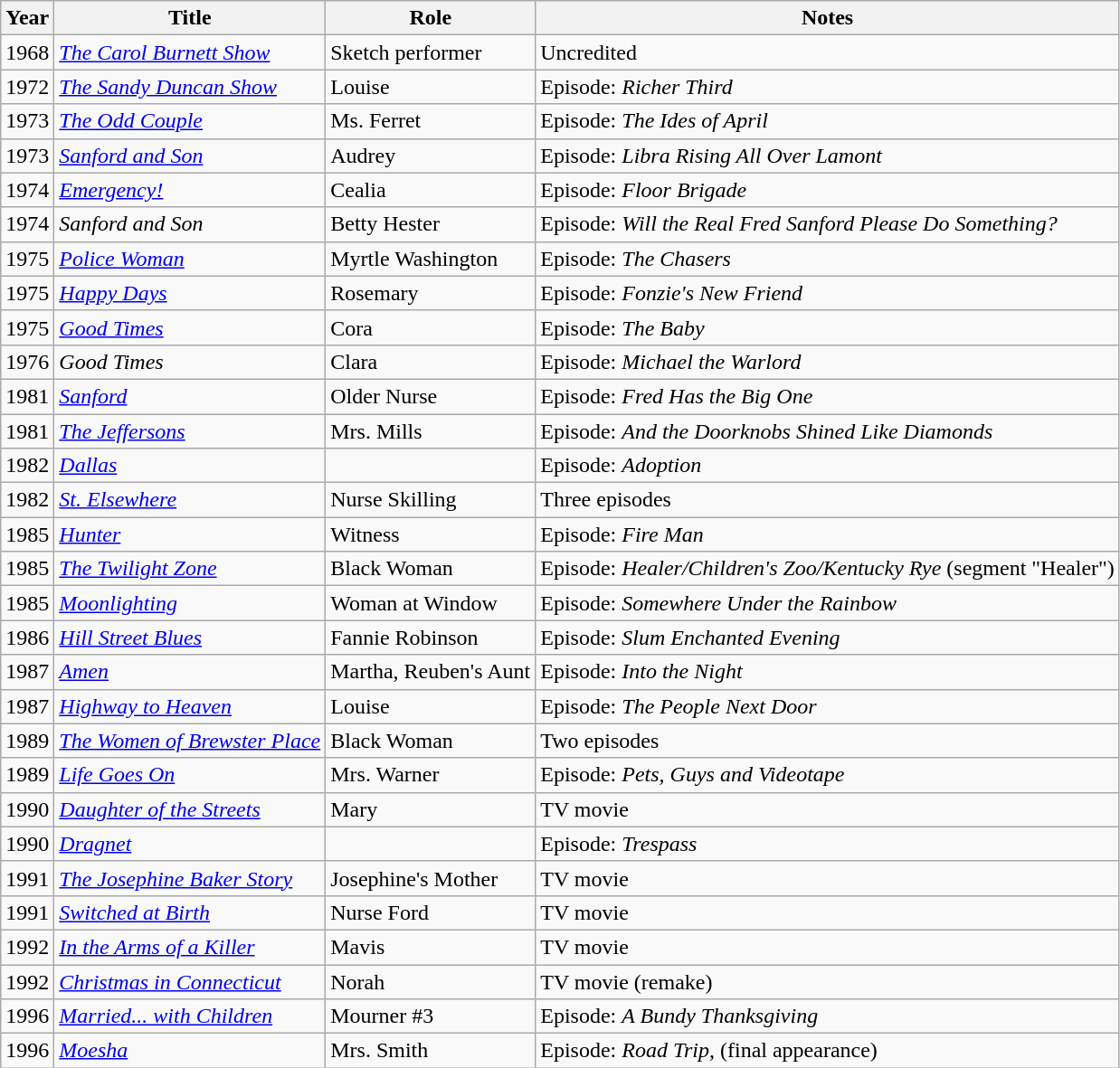<table class="wikitable sortable">
<tr>
<th>Year</th>
<th>Title</th>
<th>Role</th>
<th class="unsortable">Notes</th>
</tr>
<tr>
<td>1968</td>
<td><em><a href='#'>The Carol Burnett Show</a></em></td>
<td>Sketch performer</td>
<td>Uncredited</td>
</tr>
<tr>
<td>1972</td>
<td><em><a href='#'>The Sandy Duncan Show</a></em></td>
<td>Louise</td>
<td>Episode: <em>Richer Third</em></td>
</tr>
<tr>
<td>1973</td>
<td><em><a href='#'>The Odd Couple</a></em></td>
<td>Ms. Ferret</td>
<td>Episode: <em>The Ides of April</em></td>
</tr>
<tr>
<td>1973</td>
<td><em><a href='#'>Sanford and Son</a></em></td>
<td>Audrey</td>
<td>Episode: <em>Libra Rising All Over Lamont</em></td>
</tr>
<tr>
<td>1974</td>
<td><em><a href='#'>Emergency!</a></em></td>
<td>Cealia</td>
<td>Episode: <em>Floor Brigade</em></td>
</tr>
<tr>
<td>1974</td>
<td><em>Sanford and Son</em></td>
<td>Betty Hester</td>
<td>Episode: <em>Will the Real Fred Sanford Please Do Something?</em></td>
</tr>
<tr>
<td>1975</td>
<td><em><a href='#'>Police Woman</a></em></td>
<td>Myrtle Washington</td>
<td>Episode: <em>The Chasers</em></td>
</tr>
<tr>
<td>1975</td>
<td><em><a href='#'>Happy Days</a></em></td>
<td>Rosemary</td>
<td>Episode: <em>Fonzie's New Friend</em></td>
</tr>
<tr>
<td>1975</td>
<td><em><a href='#'>Good Times</a></em></td>
<td>Cora</td>
<td>Episode: <em>The Baby</em></td>
</tr>
<tr>
<td>1976</td>
<td><em>Good Times</em></td>
<td>Clara</td>
<td>Episode: <em>Michael the Warlord</em></td>
</tr>
<tr>
<td>1981</td>
<td><em><a href='#'>Sanford</a></em></td>
<td>Older Nurse</td>
<td>Episode: <em>Fred Has the Big One</em></td>
</tr>
<tr>
<td>1981</td>
<td><em><a href='#'>The Jeffersons</a></em></td>
<td>Mrs. Mills</td>
<td>Episode: <em>And the Doorknobs Shined Like Diamonds</em></td>
</tr>
<tr>
<td>1982</td>
<td><em><a href='#'>Dallas</a></em></td>
<td></td>
<td>Episode: <em>Adoption</em></td>
</tr>
<tr>
<td>1982</td>
<td><em><a href='#'>St. Elsewhere</a></em></td>
<td>Nurse Skilling</td>
<td>Three episodes</td>
</tr>
<tr>
<td>1985</td>
<td><em><a href='#'>Hunter</a></em></td>
<td>Witness</td>
<td>Episode: <em>Fire Man</em></td>
</tr>
<tr>
<td>1985</td>
<td><em><a href='#'>The Twilight Zone</a></em></td>
<td>Black Woman</td>
<td>Episode: <em>Healer/Children's Zoo/Kentucky Rye</em> (segment "Healer")</td>
</tr>
<tr>
<td>1985</td>
<td><em><a href='#'>Moonlighting</a></em></td>
<td>Woman at Window</td>
<td>Episode: <em>Somewhere Under the Rainbow</em></td>
</tr>
<tr>
<td>1986</td>
<td><em><a href='#'>Hill Street Blues</a></em></td>
<td>Fannie Robinson</td>
<td>Episode: <em>Slum Enchanted Evening</em></td>
</tr>
<tr>
<td>1987</td>
<td><em><a href='#'>Amen</a></em></td>
<td>Martha, Reuben's Aunt</td>
<td>Episode: <em>Into the Night</em></td>
</tr>
<tr>
<td>1987</td>
<td><em><a href='#'>Highway to Heaven</a></em></td>
<td>Louise</td>
<td>Episode: <em>The People Next Door</em></td>
</tr>
<tr>
<td>1989</td>
<td><em><a href='#'>The Women of Brewster Place</a></em></td>
<td>Black Woman</td>
<td>Two episodes</td>
</tr>
<tr>
<td>1989</td>
<td><em><a href='#'>Life Goes On</a></em></td>
<td>Mrs. Warner</td>
<td>Episode: <em>Pets, Guys and Videotape</em></td>
</tr>
<tr>
<td>1990</td>
<td><em><a href='#'>Daughter of the Streets</a></em></td>
<td>Mary</td>
<td>TV movie</td>
</tr>
<tr>
<td>1990</td>
<td><em><a href='#'>Dragnet</a></em></td>
<td></td>
<td>Episode: <em>Trespass</em></td>
</tr>
<tr>
<td>1991</td>
<td><em><a href='#'>The Josephine Baker Story</a></em></td>
<td>Josephine's Mother</td>
<td>TV movie</td>
</tr>
<tr>
<td>1991</td>
<td><em><a href='#'>Switched at Birth</a></em></td>
<td>Nurse Ford</td>
<td>TV movie</td>
</tr>
<tr>
<td>1992</td>
<td><em><a href='#'>In the Arms of a Killer</a></em></td>
<td>Mavis</td>
<td>TV movie</td>
</tr>
<tr>
<td>1992</td>
<td><em><a href='#'>Christmas in Connecticut</a></em></td>
<td>Norah</td>
<td>TV movie (remake)</td>
</tr>
<tr>
<td>1996</td>
<td><em><a href='#'>Married... with Children</a></em></td>
<td>Mourner #3</td>
<td>Episode: <em>A Bundy Thanksgiving</em></td>
</tr>
<tr>
<td>1996</td>
<td><em><a href='#'>Moesha</a></em></td>
<td>Mrs. Smith</td>
<td>Episode: <em>Road Trip</em>, (final appearance)</td>
</tr>
</table>
